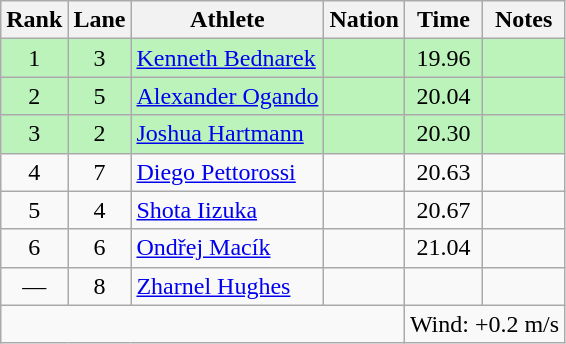<table class="wikitable sortable" style="text-align:center;">
<tr>
<th>Rank</th>
<th>Lane</th>
<th>Athlete</th>
<th>Nation</th>
<th>Time</th>
<th>Notes</th>
</tr>
<tr bgcolor=bbf3bb>
<td>1</td>
<td>3</td>
<td align=left><a href='#'>Kenneth Bednarek</a></td>
<td align=left></td>
<td>19.96</td>
<td></td>
</tr>
<tr bgcolor=bbf3bb>
<td>2</td>
<td>5</td>
<td align=left><a href='#'>Alexander Ogando</a></td>
<td align=left></td>
<td>20.04</td>
<td></td>
</tr>
<tr bgcolor=bbf3bb>
<td>3</td>
<td>2</td>
<td align=left><a href='#'>Joshua Hartmann</a></td>
<td align=left></td>
<td>20.30</td>
<td></td>
</tr>
<tr>
<td>4</td>
<td>7</td>
<td align=left><a href='#'>Diego Pettorossi</a></td>
<td align=left></td>
<td>20.63</td>
<td></td>
</tr>
<tr>
<td>5</td>
<td>4</td>
<td align=left><a href='#'>Shota Iizuka</a></td>
<td align=left></td>
<td>20.67</td>
<td></td>
</tr>
<tr>
<td>6</td>
<td>6</td>
<td align=left><a href='#'>Ondřej Macík</a></td>
<td align=left></td>
<td>21.04</td>
<td></td>
</tr>
<tr>
<td>—</td>
<td>8</td>
<td align=left><a href='#'>Zharnel Hughes</a></td>
<td align=left></td>
<td></td>
<td></td>
</tr>
<tr class="sortbottom">
<td colspan="4"></td>
<td colspan="2" style="text-align:left;">Wind: +0.2 m/s</td>
</tr>
</table>
